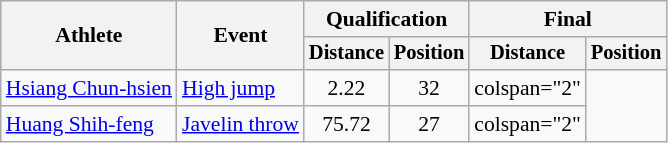<table class=wikitable style="font-size:90%">
<tr>
<th rowspan="2">Athlete</th>
<th rowspan="2">Event</th>
<th colspan="2">Qualification</th>
<th colspan="2">Final</th>
</tr>
<tr style="font-size:95%">
<th>Distance</th>
<th>Position</th>
<th>Distance</th>
<th>Position</th>
</tr>
<tr style=text-align:center>
<td style=text-align:left><a href='#'>Hsiang Chun-hsien</a></td>
<td style=text-align:left><a href='#'>High jump</a></td>
<td>2.22</td>
<td>32</td>
<td>colspan="2" </td>
</tr>
<tr style=text-align:center>
<td style=text-align:left><a href='#'>Huang Shih-feng</a></td>
<td style=text-align:left><a href='#'>Javelin throw</a></td>
<td>75.72</td>
<td>27</td>
<td>colspan="2" </td>
</tr>
</table>
